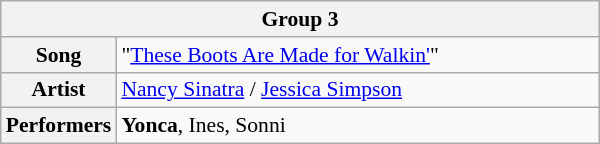<table class="wikitable" style="font-size: 90%" width=400px>
<tr>
<th colspan=2>Group 3</th>
</tr>
<tr>
<th width=10%>Song</th>
<td>"<a href='#'>These Boots Are Made for Walkin'</a>"</td>
</tr>
<tr>
<th width=10%>Artist</th>
<td><a href='#'>Nancy Sinatra</a> / <a href='#'>Jessica Simpson</a></td>
</tr>
<tr>
<th width=10%>Performers</th>
<td><strong>Yonca</strong>, Ines, Sonni</td>
</tr>
</table>
